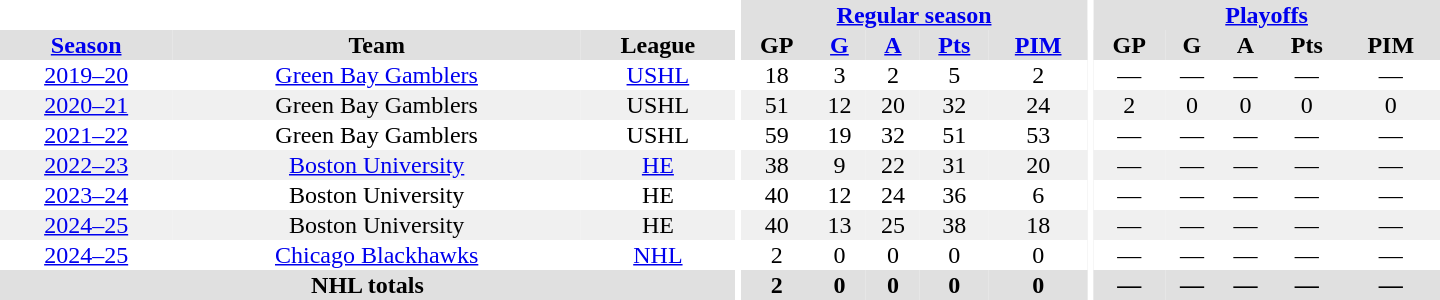<table border="0" cellpadding="1" cellspacing="0" style="text-align:center; width:60em">
<tr bgcolor="#e0e0e0">
<th colspan="3" bgcolor="#ffffff"></th>
<th rowspan="100" bgcolor="#ffffff"></th>
<th colspan="5"><a href='#'>Regular season</a></th>
<th rowspan="100" bgcolor="#ffffff"></th>
<th colspan="5"><a href='#'>Playoffs</a></th>
</tr>
<tr bgcolor="#e0e0e0">
<th><a href='#'>Season</a></th>
<th>Team</th>
<th>League</th>
<th>GP</th>
<th><a href='#'>G</a></th>
<th><a href='#'>A</a></th>
<th><a href='#'>Pts</a></th>
<th><a href='#'>PIM</a></th>
<th>GP</th>
<th>G</th>
<th>A</th>
<th>Pts</th>
<th>PIM</th>
</tr>
<tr>
<td><a href='#'>2019–20</a></td>
<td><a href='#'>Green Bay Gamblers</a></td>
<td><a href='#'>USHL</a></td>
<td>18</td>
<td>3</td>
<td>2</td>
<td>5</td>
<td>2</td>
<td>—</td>
<td>—</td>
<td>—</td>
<td>—</td>
<td>—</td>
</tr>
<tr bgcolor="#f0f0f0">
<td><a href='#'>2020–21</a></td>
<td>Green Bay Gamblers</td>
<td>USHL</td>
<td>51</td>
<td>12</td>
<td>20</td>
<td>32</td>
<td>24</td>
<td>2</td>
<td>0</td>
<td>0</td>
<td>0</td>
<td>0</td>
</tr>
<tr>
<td><a href='#'>2021–22</a></td>
<td>Green Bay Gamblers</td>
<td>USHL</td>
<td>59</td>
<td>19</td>
<td>32</td>
<td>51</td>
<td>53</td>
<td>—</td>
<td>—</td>
<td>—</td>
<td>—</td>
<td>—</td>
</tr>
<tr bgcolor="#f0f0f0">
<td><a href='#'>2022–23</a></td>
<td><a href='#'>Boston University</a></td>
<td><a href='#'>HE</a></td>
<td>38</td>
<td>9</td>
<td>22</td>
<td>31</td>
<td>20</td>
<td>—</td>
<td>—</td>
<td>—</td>
<td>—</td>
<td>—</td>
</tr>
<tr>
<td><a href='#'>2023–24</a></td>
<td>Boston University</td>
<td>HE</td>
<td>40</td>
<td>12</td>
<td>24</td>
<td>36</td>
<td>6</td>
<td>—</td>
<td>—</td>
<td>—</td>
<td>—</td>
<td>—</td>
</tr>
<tr bgcolor="#f0f0f0">
<td><a href='#'>2024–25</a></td>
<td>Boston University</td>
<td>HE</td>
<td>40</td>
<td>13</td>
<td>25</td>
<td>38</td>
<td>18</td>
<td>—</td>
<td>—</td>
<td>—</td>
<td>—</td>
<td>—</td>
</tr>
<tr>
<td><a href='#'>2024–25</a></td>
<td><a href='#'>Chicago Blackhawks</a></td>
<td><a href='#'>NHL</a></td>
<td>2</td>
<td>0</td>
<td>0</td>
<td>0</td>
<td>0</td>
<td>—</td>
<td>—</td>
<td>—</td>
<td>—</td>
<td>—</td>
</tr>
<tr bgcolor="#e0e0e0">
<th colspan="3">NHL totals</th>
<th>2</th>
<th>0</th>
<th>0</th>
<th>0</th>
<th>0</th>
<th>—</th>
<th>—</th>
<th>—</th>
<th>—</th>
<th>—</th>
</tr>
</table>
